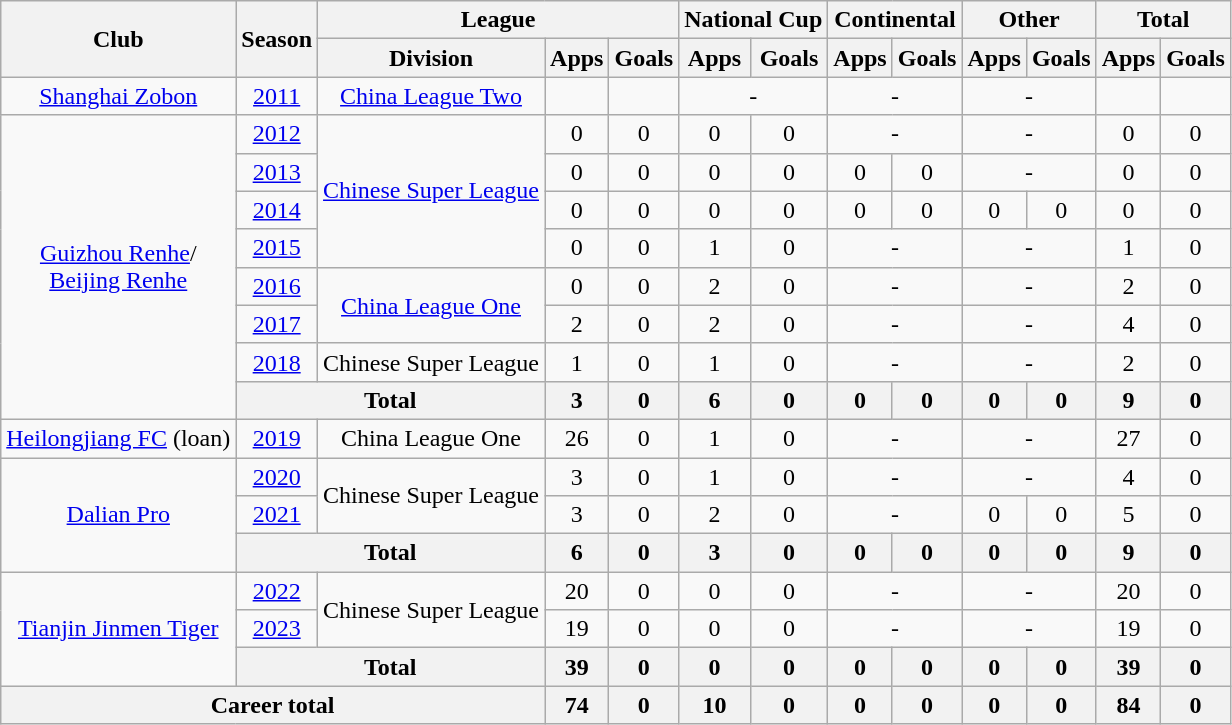<table class="wikitable" style="text-align: center">
<tr>
<th rowspan="2">Club</th>
<th rowspan="2">Season</th>
<th colspan="3">League</th>
<th colspan="2">National Cup</th>
<th colspan="2">Continental</th>
<th colspan="2">Other</th>
<th colspan="2">Total</th>
</tr>
<tr>
<th>Division</th>
<th>Apps</th>
<th>Goals</th>
<th>Apps</th>
<th>Goals</th>
<th>Apps</th>
<th>Goals</th>
<th>Apps</th>
<th>Goals</th>
<th>Apps</th>
<th>Goals</th>
</tr>
<tr>
<td rowspan="1"><a href='#'>Shanghai Zobon</a></td>
<td><a href='#'>2011</a></td>
<td rowspan="1"><a href='#'>China League Two</a></td>
<td></td>
<td></td>
<td colspan="2">-</td>
<td colspan="2">-</td>
<td colspan="2">-</td>
<td></td>
<td></td>
</tr>
<tr>
<td rowspan=8><a href='#'>Guizhou Renhe</a>/<br><a href='#'>Beijing Renhe</a></td>
<td><a href='#'>2012</a></td>
<td rowspan="4"><a href='#'>Chinese Super League</a></td>
<td>0</td>
<td>0</td>
<td>0</td>
<td>0</td>
<td colspan="2">-</td>
<td colspan="2">-</td>
<td>0</td>
<td>0</td>
</tr>
<tr>
<td><a href='#'>2013</a></td>
<td>0</td>
<td>0</td>
<td>0</td>
<td>0</td>
<td>0</td>
<td>0</td>
<td colspan="2">-</td>
<td>0</td>
<td>0</td>
</tr>
<tr>
<td><a href='#'>2014</a></td>
<td>0</td>
<td>0</td>
<td>0</td>
<td>0</td>
<td>0</td>
<td>0</td>
<td>0</td>
<td>0</td>
<td>0</td>
<td>0</td>
</tr>
<tr>
<td><a href='#'>2015</a></td>
<td>0</td>
<td>0</td>
<td>1</td>
<td>0</td>
<td colspan="2">-</td>
<td colspan="2">-</td>
<td>1</td>
<td>0</td>
</tr>
<tr>
<td><a href='#'>2016</a></td>
<td rowspan="2"><a href='#'>China League One</a></td>
<td>0</td>
<td>0</td>
<td>2</td>
<td>0</td>
<td colspan="2">-</td>
<td colspan="2">-</td>
<td>2</td>
<td>0</td>
</tr>
<tr>
<td><a href='#'>2017</a></td>
<td>2</td>
<td>0</td>
<td>2</td>
<td>0</td>
<td colspan="2">-</td>
<td colspan="2">-</td>
<td>4</td>
<td>0</td>
</tr>
<tr>
<td><a href='#'>2018</a></td>
<td>Chinese Super League</td>
<td>1</td>
<td>0</td>
<td>1</td>
<td>0</td>
<td colspan="2">-</td>
<td colspan="2">-</td>
<td>2</td>
<td>0</td>
</tr>
<tr>
<th colspan=2>Total</th>
<th>3</th>
<th>0</th>
<th>6</th>
<th>0</th>
<th>0</th>
<th>0</th>
<th>0</th>
<th>0</th>
<th>9</th>
<th>0</th>
</tr>
<tr>
<td><a href='#'>Heilongjiang FC</a> (loan)</td>
<td><a href='#'>2019</a></td>
<td>China League One</td>
<td>26</td>
<td>0</td>
<td>1</td>
<td>0</td>
<td colspan="2">-</td>
<td colspan="2">-</td>
<td>27</td>
<td>0</td>
</tr>
<tr>
<td rowspan=3><a href='#'>Dalian Pro</a></td>
<td><a href='#'>2020</a></td>
<td rowspan=2>Chinese Super League</td>
<td>3</td>
<td>0</td>
<td>1</td>
<td>0</td>
<td colspan="2">-</td>
<td colspan="2">-</td>
<td>4</td>
<td>0</td>
</tr>
<tr>
<td><a href='#'>2021</a></td>
<td>3</td>
<td>0</td>
<td>2</td>
<td>0</td>
<td colspan="2">-</td>
<td>0</td>
<td>0</td>
<td>5</td>
<td>0</td>
</tr>
<tr>
<th colspan=2>Total</th>
<th>6</th>
<th>0</th>
<th>3</th>
<th>0</th>
<th>0</th>
<th>0</th>
<th>0</th>
<th>0</th>
<th>9</th>
<th>0</th>
</tr>
<tr>
<td rowspan=3><a href='#'>Tianjin Jinmen Tiger</a></td>
<td><a href='#'>2022</a></td>
<td rowspan=2>Chinese Super League</td>
<td>20</td>
<td>0</td>
<td>0</td>
<td>0</td>
<td colspan="2">-</td>
<td colspan="2">-</td>
<td>20</td>
<td>0</td>
</tr>
<tr>
<td><a href='#'>2023</a></td>
<td>19</td>
<td>0</td>
<td>0</td>
<td>0</td>
<td colspan="2">-</td>
<td colspan="2">-</td>
<td>19</td>
<td>0</td>
</tr>
<tr>
<th colspan=2>Total</th>
<th>39</th>
<th>0</th>
<th>0</th>
<th>0</th>
<th>0</th>
<th>0</th>
<th>0</th>
<th>0</th>
<th>39</th>
<th>0</th>
</tr>
<tr>
<th colspan=3>Career total</th>
<th>74</th>
<th>0</th>
<th>10</th>
<th>0</th>
<th>0</th>
<th>0</th>
<th>0</th>
<th>0</th>
<th>84</th>
<th>0</th>
</tr>
</table>
